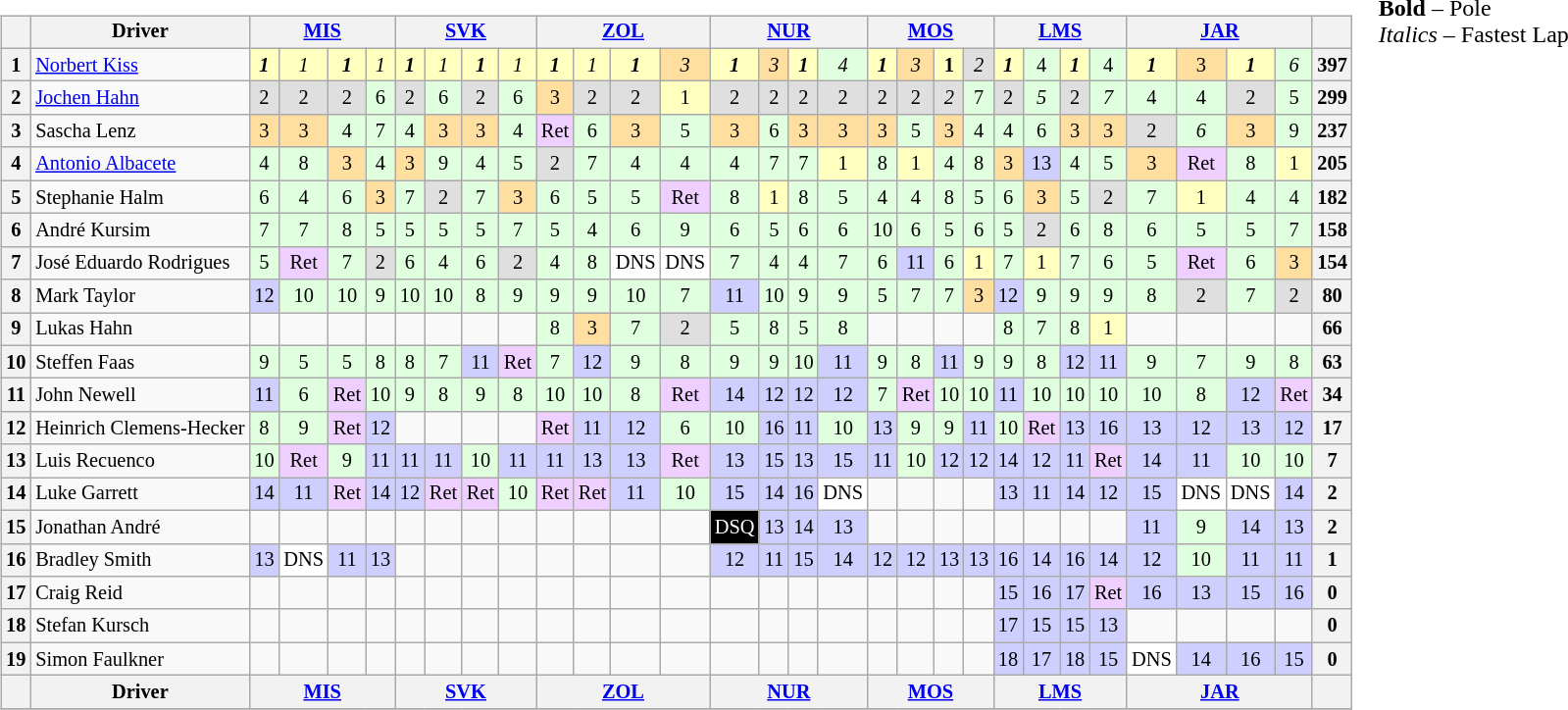<table>
<tr>
<td valign="top"><br><table align=left| class="wikitable" style="font-size: 85%; text-align: center">
<tr valign="top">
<th valign=middle></th>
<th valign=middle>Driver</th>
<th colspan="4"><a href='#'>MIS</a><br></th>
<th colspan="4"><a href='#'>SVK</a><br></th>
<th colspan="4"><a href='#'>ZOL</a><br></th>
<th colspan="4"><a href='#'>NUR</a><br></th>
<th colspan="4"><a href='#'>MOS</a><br></th>
<th colspan="4"><a href='#'>LMS</a><br></th>
<th colspan="4"><a href='#'>JAR</a><br></th>
<th valign=middle></th>
</tr>
<tr>
<th>1</th>
<td align="left"> <a href='#'>Norbert Kiss</a></td>
<td style="background:#ffffbf;"><strong><em>1</em></strong></td>
<td style="background:#ffffbf;"><em>1</em></td>
<td style="background:#ffffbf;"><strong><em>1</em></strong></td>
<td style="background:#ffffbf;"><em>1</em></td>
<td style="background:#ffffbf;"><strong><em>1</em></strong></td>
<td style="background:#ffffbf;"><em>1</em></td>
<td style="background:#ffffbf;"><strong><em>1</em></strong></td>
<td style="background:#ffffbf;"><em>1</em></td>
<td style="background:#ffffbf;"><strong><em>1</em></strong></td>
<td style="background:#ffffbf;"><em>1</em></td>
<td style="background:#ffffbf;"><strong><em>1</em></strong></td>
<td style="background:#ffdf9f;"><em>3</em></td>
<td style="background:#ffffbf;"><strong><em>1</em></strong></td>
<td style="background:#ffdf9f;"><em>3</em></td>
<td style="background:#ffffbf;"><strong><em>1</em></strong></td>
<td style="background:#dfffdf;"><em>4</em></td>
<td style="background:#ffffbf;"><strong><em>1</em></strong></td>
<td style="background:#ffdf9f;"><em>3</em></td>
<td style="background:#ffffbf;"><strong>1</strong></td>
<td style="background:#dfdfdf;"><em>2</em></td>
<td style="background:#ffffbf;"><strong><em>1</em></strong></td>
<td style="background:#dfffdf;">4</td>
<td style="background:#ffffbf;"><strong><em>1</em></strong></td>
<td style="background:#dfffdf;">4</td>
<td style="background:#ffffbf;"><strong><em>1</em></strong></td>
<td style="background:#ffdf9f;">3</td>
<td style="background:#ffffbf;"><strong><em>1</em></strong></td>
<td style="background:#dfffdf;"><em>6</em></td>
<th>397</th>
</tr>
<tr>
<th>2</th>
<td align="left"> <a href='#'>Jochen Hahn</a></td>
<td style="background:#dfdfdf;">2</td>
<td style="background:#dfdfdf;">2</td>
<td style="background:#dfdfdf;">2</td>
<td style="background:#dfffdf;">6</td>
<td style="background:#dfdfdf;">2</td>
<td style="background:#dfffdf;">6</td>
<td style="background:#dfdfdf;">2</td>
<td style="background:#dfffdf;">6</td>
<td style="background:#ffdf9f;">3</td>
<td style="background:#dfdfdf;">2</td>
<td style="background:#dfdfdf;">2</td>
<td style="background:#ffffbf;">1</td>
<td style="background:#dfdfdf;">2</td>
<td style="background:#dfdfdf;">2</td>
<td style="background:#dfdfdf;">2</td>
<td style="background:#dfdfdf;">2</td>
<td style="background:#dfdfdf;">2</td>
<td style="background:#dfdfdf;">2</td>
<td style="background:#dfdfdf;"><em>2</em></td>
<td style="background:#dfffdf;">7</td>
<td style="background:#dfdfdf;">2</td>
<td style="background:#dfffdf;"><em>5</em></td>
<td style="background:#dfdfdf;">2</td>
<td style="background:#dfffdf;"><em>7</em></td>
<td style="background:#dfffdf;">4</td>
<td style="background:#dfffdf;">4</td>
<td style="background:#dfdfdf;">2</td>
<td style="background:#dfffdf;">5</td>
<th>299</th>
</tr>
<tr>
<th>3</th>
<td align="left"> Sascha Lenz</td>
<td style="background:#ffdf9f;">3</td>
<td style="background:#ffdf9f;">3</td>
<td style="background:#dfffdf;">4</td>
<td style="background:#dfffdf;">7</td>
<td style="background:#dfffdf;">4</td>
<td style="background:#ffdf9f;">3</td>
<td style="background:#ffdf9f;">3</td>
<td style="background:#dfffdf;">4</td>
<td style="background:#efcfff;">Ret</td>
<td style="background:#dfffdf;">6</td>
<td style="background:#ffdf9f;">3</td>
<td style="background:#dfffdf;">5</td>
<td style="background:#ffdf9f;">3</td>
<td style="background:#dfffdf;">6</td>
<td style="background:#ffdf9f;">3</td>
<td style="background:#ffdf9f;">3</td>
<td style="background:#ffdf9f;">3</td>
<td style="background:#dfffdf;">5</td>
<td style="background:#ffdf9f;">3</td>
<td style="background:#dfffdf;">4</td>
<td style="background:#dfffdf;">4</td>
<td style="background:#dfffdf;">6</td>
<td style="background:#ffdf9f;">3</td>
<td style="background:#ffdf9f;">3</td>
<td style="background:#dfdfdf;">2</td>
<td style="background:#dfffdf;"><em>6</em></td>
<td style="background:#ffdf9f;">3</td>
<td style="background:#dfffdf;">9</td>
<th>237</th>
</tr>
<tr>
<th>4</th>
<td align="left"> <a href='#'>Antonio Albacete</a></td>
<td style="background:#dfffdf;">4</td>
<td style="background:#dfffdf;">8</td>
<td style="background:#ffdf9f;">3</td>
<td style="background:#dfffdf;">4</td>
<td style="background:#ffdf9f;">3</td>
<td style="background:#dfffdf;">9</td>
<td style="background:#dfffdf;">4</td>
<td style="background:#dfffdf;">5</td>
<td style="background:#dfdfdf;">2</td>
<td style="background:#dfffdf;">7</td>
<td style="background:#dfffdf;">4</td>
<td style="background:#dfffdf;">4</td>
<td style="background:#dfffdf;">4</td>
<td style="background:#dfffdf;">7</td>
<td style="background:#dfffdf;">7</td>
<td style="background:#ffffbf;">1</td>
<td style="background:#dfffdf;">8</td>
<td style="background:#ffffbf;">1</td>
<td style="background:#dfffdf;">4</td>
<td style="background:#dfffdf;">8</td>
<td style="background:#ffdf9f;">3</td>
<td style="background:#cfcfff;">13</td>
<td style="background:#dfffdf;">4</td>
<td style="background:#dfffdf;">5</td>
<td style="background:#ffdf9f;">3</td>
<td style="background:#efcfff;">Ret</td>
<td style="background:#dfffdf;">8</td>
<td style="background:#ffffbf;">1</td>
<th>205</th>
</tr>
<tr>
<th>5</th>
<td align="left"> Stephanie Halm</td>
<td style="background:#dfffdf;">6</td>
<td style="background:#dfffdf;">4</td>
<td style="background:#dfffdf;">6</td>
<td style="background:#ffdf9f;">3</td>
<td style="background:#dfffdf;">7</td>
<td style="background:#dfdfdf;">2</td>
<td style="background:#dfffdf;">7</td>
<td style="background:#ffdf9f;">3</td>
<td style="background:#dfffdf;">6</td>
<td style="background:#dfffdf;">5</td>
<td style="background:#dfffdf;">5</td>
<td style="background:#efcfff;">Ret</td>
<td style="background:#dfffdf;">8</td>
<td style="background:#ffffbf;">1</td>
<td style="background:#dfffdf;">8</td>
<td style="background:#dfffdf;">5</td>
<td style="background:#dfffdf;">4</td>
<td style="background:#dfffdf;">4</td>
<td style="background:#dfffdf;">8</td>
<td style="background:#dfffdf;">5</td>
<td style="background:#dfffdf;">6</td>
<td style="background:#ffdf9f;">3</td>
<td style="background:#dfffdf;">5</td>
<td style="background:#dfdfdf;">2</td>
<td style="background:#dfffdf;">7</td>
<td style="background:#ffffbf;">1</td>
<td style="background:#dfffdf;">4</td>
<td style="background:#dfffdf;">4</td>
<th>182</th>
</tr>
<tr>
<th>6</th>
<td align="left"> André Kursim</td>
<td style="background:#dfffdf;">7</td>
<td style="background:#dfffdf;">7</td>
<td style="background:#dfffdf;">8</td>
<td style="background:#dfffdf;">5</td>
<td style="background:#dfffdf;">5</td>
<td style="background:#dfffdf;">5</td>
<td style="background:#dfffdf;">5</td>
<td style="background:#dfffdf;">7</td>
<td style="background:#dfffdf;">5</td>
<td style="background:#dfffdf;">4</td>
<td style="background:#dfffdf;">6</td>
<td style="background:#dfffdf;">9</td>
<td style="background:#dfffdf;">6</td>
<td style="background:#dfffdf;">5</td>
<td style="background:#dfffdf;">6</td>
<td style="background:#dfffdf;">6</td>
<td style="background:#dfffdf;">10</td>
<td style="background:#dfffdf;">6</td>
<td style="background:#dfffdf;">5</td>
<td style="background:#dfffdf;">6</td>
<td style="background:#dfffdf;">5</td>
<td style="background:#dfdfdf;">2</td>
<td style="background:#dfffdf;">6</td>
<td style="background:#dfffdf;">8</td>
<td style="background:#dfffdf;">6</td>
<td style="background:#dfffdf;">5</td>
<td style="background:#dfffdf;">5</td>
<td style="background:#dfffdf;">7</td>
<th>158</th>
</tr>
<tr>
<th>7</th>
<td align="left"> José Eduardo Rodrigues</td>
<td style="background:#dfffdf;">5</td>
<td style="background:#efcfff;">Ret</td>
<td style="background:#dfffdf;">7</td>
<td style="background:#dfdfdf;">2</td>
<td style="background:#dfffdf;">6</td>
<td style="background:#dfffdf;">4</td>
<td style="background:#dfffdf;">6</td>
<td style="background:#dfdfdf;">2</td>
<td style="background:#dfffdf;">4</td>
<td style="background:#dfffdf;">8</td>
<td style="background:#ffffff;">DNS</td>
<td style="background:#ffffff;">DNS</td>
<td style="background:#dfffdf;">7</td>
<td style="background:#dfffdf;">4</td>
<td style="background:#dfffdf;">4</td>
<td style="background:#dfffdf;">7</td>
<td style="background:#dfffdf;">6</td>
<td style="background:#cfcfff;">11</td>
<td style="background:#dfffdf;">6</td>
<td style="background:#ffffbf;">1</td>
<td style="background:#dfffdf;">7</td>
<td style="background:#ffffbf;">1</td>
<td style="background:#dfffdf;">7</td>
<td style="background:#dfffdf;">6</td>
<td style="background:#dfffdf;">5</td>
<td style="background:#efcfff;">Ret</td>
<td style="background:#dfffdf;">6</td>
<td style="background:#ffdf9f;">3</td>
<th>154</th>
</tr>
<tr>
<th>8</th>
<td align="left"> Mark Taylor</td>
<td style="background:#cfcfff;">12</td>
<td style="background:#dfffdf;">10</td>
<td style="background:#dfffdf;">10</td>
<td style="background:#dfffdf;">9</td>
<td style="background:#dfffdf;">10</td>
<td style="background:#dfffdf;">10</td>
<td style="background:#dfffdf;">8</td>
<td style="background:#dfffdf;">9</td>
<td style="background:#dfffdf;">9</td>
<td style="background:#dfffdf;">9</td>
<td style="background:#dfffdf;">10</td>
<td style="background:#dfffdf;">7</td>
<td style="background:#cfcfff;">11</td>
<td style="background:#dfffdf;">10</td>
<td style="background:#dfffdf;">9</td>
<td style="background:#dfffdf;">9</td>
<td style="background:#dfffdf;">5</td>
<td style="background:#dfffdf;">7</td>
<td style="background:#dfffdf;">7</td>
<td style="background:#ffdf9f;">3</td>
<td style="background:#cfcfff;">12</td>
<td style="background:#dfffdf;">9</td>
<td style="background:#dfffdf;">9</td>
<td style="background:#dfffdf;">9</td>
<td style="background:#dfffdf;">8</td>
<td style="background:#dfdfdf;">2</td>
<td style="background:#dfffdf;">7</td>
<td style="background:#dfdfdf;">2</td>
<th>80</th>
</tr>
<tr>
<th>9</th>
<td align="left"> Lukas Hahn</td>
<td></td>
<td></td>
<td></td>
<td></td>
<td></td>
<td></td>
<td></td>
<td></td>
<td style="background:#dfffdf;">8</td>
<td style="background:#ffdf9f;">3</td>
<td style="background:#dfffdf;">7</td>
<td style="background:#dfdfdf;">2</td>
<td style="background:#dfffdf;">5</td>
<td style="background:#dfffdf;">8</td>
<td style="background:#dfffdf;">5</td>
<td style="background:#dfffdf;">8</td>
<td></td>
<td></td>
<td></td>
<td></td>
<td style="background:#dfffdf;">8</td>
<td style="background:#dfffdf;">7</td>
<td style="background:#dfffdf;">8</td>
<td style="background:#ffffbf;">1</td>
<td></td>
<td></td>
<td></td>
<td></td>
<th>66</th>
</tr>
<tr>
<th>10</th>
<td align="left"> Steffen Faas</td>
<td style="background:#dfffdf;">9</td>
<td style="background:#dfffdf;">5</td>
<td style="background:#dfffdf;">5</td>
<td style="background:#dfffdf;">8</td>
<td style="background:#dfffdf;">8</td>
<td style="background:#dfffdf;">7</td>
<td style="background:#cfcfff;">11</td>
<td style="background:#efcfff;">Ret</td>
<td style="background:#dfffdf;">7</td>
<td style="background:#cfcfff;">12</td>
<td style="background:#dfffdf;">9</td>
<td style="background:#dfffdf;">8</td>
<td style="background:#dfffdf;">9</td>
<td style="background:#dfffdf;">9</td>
<td style="background:#dfffdf;">10</td>
<td style="background:#cfcfff;">11</td>
<td style="background:#dfffdf;">9</td>
<td style="background:#dfffdf;">8</td>
<td style="background:#cfcfff;">11</td>
<td style="background:#dfffdf;">9</td>
<td style="background:#dfffdf;">9</td>
<td style="background:#dfffdf;">8</td>
<td style="background:#cfcfff;">12</td>
<td style="background:#cfcfff;">11</td>
<td style="background:#dfffdf;">9</td>
<td style="background:#dfffdf;">7</td>
<td style="background:#dfffdf;">9</td>
<td style="background:#dfffdf;">8</td>
<th>63</th>
</tr>
<tr>
<th>11</th>
<td align="left"> John Newell</td>
<td style="background:#cfcfff;">11</td>
<td style="background:#dfffdf;">6</td>
<td style="background:#efcfff;">Ret</td>
<td style="background:#dfffdf;">10</td>
<td style="background:#dfffdf;">9</td>
<td style="background:#dfffdf;">8</td>
<td style="background:#dfffdf;">9</td>
<td style="background:#dfffdf;">8</td>
<td style="background:#dfffdf;">10</td>
<td style="background:#dfffdf;">10</td>
<td style="background:#dfffdf;">8</td>
<td style="background:#efcfff;">Ret</td>
<td style="background:#cfcfff;">14</td>
<td style="background:#cfcfff;">12</td>
<td style="background:#cfcfff;">12</td>
<td style="background:#cfcfff;">12</td>
<td style="background:#dfffdf;">7</td>
<td style="background:#efcfff;">Ret</td>
<td style="background:#dfffdf;">10</td>
<td style="background:#dfffdf;">10</td>
<td style="background:#cfcfff;">11</td>
<td style="background:#dfffdf;">10</td>
<td style="background:#dfffdf;">10</td>
<td style="background:#dfffdf;">10</td>
<td style="background:#dfffdf;">10</td>
<td style="background:#dfffdf;">8</td>
<td style="background:#cfcfff;">12</td>
<td style="background:#efcfff;">Ret</td>
<th>34</th>
</tr>
<tr>
<th>12</th>
<td align="left" nowrap> Heinrich Clemens-Hecker</td>
<td style="background:#dfffdf;">8</td>
<td style="background:#dfffdf;">9</td>
<td style="background:#efcfff;">Ret</td>
<td style="background:#cfcfff;">12</td>
<td></td>
<td></td>
<td></td>
<td></td>
<td style="background:#efcfff;">Ret</td>
<td style="background:#cfcfff;">11</td>
<td style="background:#cfcfff;">12</td>
<td style="background:#dfffdf;">6</td>
<td style="background:#dfffdf;">10</td>
<td style="background:#cfcfff;">16</td>
<td style="background:#cfcfff;">11</td>
<td style="background:#dfffdf;">10</td>
<td style="background:#cfcfff;">13</td>
<td style="background:#dfffdf;">9</td>
<td style="background:#dfffdf;">9</td>
<td style="background:#cfcfff;">11</td>
<td style="background:#dfffdf;">10</td>
<td style="background:#efcfff;">Ret</td>
<td style="background:#cfcfff;">13</td>
<td style="background:#cfcfff;">16</td>
<td style="background:#cfcfff;">13</td>
<td style="background:#cfcfff;">12</td>
<td style="background:#cfcfff;">13</td>
<td style="background:#cfcfff;">12</td>
<th>17</th>
</tr>
<tr>
<th>13</th>
<td align="left"> Luis Recuenco</td>
<td style="background:#dfffdf;">10</td>
<td style="background:#efcfff;">Ret</td>
<td style="background:#dfffdf;">9</td>
<td style="background:#cfcfff;">11</td>
<td style="background:#cfcfff;">11</td>
<td style="background:#cfcfff;">11</td>
<td style="background:#dfffdf;">10</td>
<td style="background:#cfcfff;">11</td>
<td style="background:#cfcfff;">11</td>
<td style="background:#cfcfff;">13</td>
<td style="background:#cfcfff;">13</td>
<td style="background:#efcfff;">Ret</td>
<td style="background:#cfcfff;">13</td>
<td style="background:#cfcfff;">15</td>
<td style="background:#cfcfff;">13</td>
<td style="background:#cfcfff;">15</td>
<td style="background:#cfcfff;">11</td>
<td style="background:#dfffdf;">10</td>
<td style="background:#cfcfff;">12</td>
<td style="background:#cfcfff;">12</td>
<td style="background:#cfcfff;">14</td>
<td style="background:#cfcfff;">12</td>
<td style="background:#cfcfff;">11</td>
<td style="background:#efcfff;">Ret</td>
<td style="background:#cfcfff;">14</td>
<td style="background:#cfcfff;">11</td>
<td style="background:#dfffdf;">10</td>
<td style="background:#dfffdf;">10</td>
<th>7</th>
</tr>
<tr>
<th>14</th>
<td align="left"> Luke Garrett</td>
<td style="background:#cfcfff;">14</td>
<td style="background:#cfcfff;">11</td>
<td style="background:#efcfff;">Ret</td>
<td style="background:#cfcfff;">14</td>
<td style="background:#cfcfff;">12</td>
<td style="background:#efcfff;">Ret</td>
<td style="background:#efcfff;">Ret</td>
<td style="background:#dfffdf;">10</td>
<td style="background:#efcfff;">Ret</td>
<td style="background:#efcfff;">Ret</td>
<td style="background:#cfcfff;">11</td>
<td style="background:#dfffdf;">10</td>
<td style="background:#cfcfff;">15</td>
<td style="background:#cfcfff;">14</td>
<td style="background:#cfcfff;">16</td>
<td style="background:#ffffff;">DNS</td>
<td></td>
<td></td>
<td></td>
<td></td>
<td style="background:#cfcfff;">13</td>
<td style="background:#cfcfff;">11</td>
<td style="background:#cfcfff;">14</td>
<td style="background:#cfcfff;">12</td>
<td style="background:#cfcfff;">15</td>
<td style="background:#ffffff;">DNS</td>
<td style="background:#ffffff;">DNS</td>
<td style="background:#cfcfff;">14</td>
<th>2</th>
</tr>
<tr>
<th>15</th>
<td align="left"> Jonathan André</td>
<td></td>
<td></td>
<td></td>
<td></td>
<td></td>
<td></td>
<td></td>
<td></td>
<td></td>
<td></td>
<td></td>
<td></td>
<td style="background:#000000; color:white;">DSQ</td>
<td style="background:#cfcfff;">13</td>
<td style="background:#cfcfff;">14</td>
<td style="background:#cfcfff;">13</td>
<td></td>
<td></td>
<td></td>
<td></td>
<td></td>
<td></td>
<td></td>
<td></td>
<td style="background:#cfcfff;">11</td>
<td style="background:#dfffdf;">9</td>
<td style="background:#cfcfff;">14</td>
<td style="background:#cfcfff;">13</td>
<th>2</th>
</tr>
<tr>
<th>16</th>
<td align="left"> Bradley Smith</td>
<td style="background:#cfcfff;">13</td>
<td style="background:#ffffff;">DNS</td>
<td style="background:#cfcfff;">11</td>
<td style="background:#cfcfff;">13</td>
<td></td>
<td></td>
<td></td>
<td></td>
<td></td>
<td></td>
<td></td>
<td></td>
<td style="background:#cfcfff;">12</td>
<td style="background:#cfcfff;">11</td>
<td style="background:#cfcfff;">15</td>
<td style="background:#cfcfff;">14</td>
<td style="background:#cfcfff;">12</td>
<td style="background:#cfcfff;">12</td>
<td style="background:#cfcfff;">13</td>
<td style="background:#cfcfff;">13</td>
<td style="background:#cfcfff;">16</td>
<td style="background:#cfcfff;">14</td>
<td style="background:#cfcfff;">16</td>
<td style="background:#cfcfff;">14</td>
<td style="background:#cfcfff;">12</td>
<td style="background:#dfffdf;">10</td>
<td style="background:#cfcfff;">11</td>
<td style="background:#cfcfff;">11</td>
<th>1</th>
</tr>
<tr>
<th>17</th>
<td align="left"> Craig Reid</td>
<td></td>
<td></td>
<td></td>
<td></td>
<td></td>
<td></td>
<td></td>
<td></td>
<td></td>
<td></td>
<td></td>
<td></td>
<td></td>
<td></td>
<td></td>
<td></td>
<td></td>
<td></td>
<td></td>
<td></td>
<td style="background:#cfcfff;">15</td>
<td style="background:#cfcfff;">16</td>
<td style="background:#cfcfff;">17</td>
<td style="background:#efcfff;">Ret</td>
<td style="background:#cfcfff;">16</td>
<td style="background:#cfcfff;">13</td>
<td style="background:#cfcfff;">15</td>
<td style="background:#cfcfff;">16</td>
<th>0</th>
</tr>
<tr>
<th>18</th>
<td align="left"> Stefan Kursch</td>
<td></td>
<td></td>
<td></td>
<td></td>
<td></td>
<td></td>
<td></td>
<td></td>
<td></td>
<td></td>
<td></td>
<td></td>
<td></td>
<td></td>
<td></td>
<td></td>
<td></td>
<td></td>
<td></td>
<td></td>
<td style="background:#cfcfff;">17</td>
<td style="background:#cfcfff;">15</td>
<td style="background:#cfcfff;">15</td>
<td style="background:#cfcfff;">13</td>
<td></td>
<td></td>
<td></td>
<td></td>
<th>0</th>
</tr>
<tr>
<th>19</th>
<td align="left"> Simon Faulkner</td>
<td></td>
<td></td>
<td></td>
<td></td>
<td></td>
<td></td>
<td></td>
<td></td>
<td></td>
<td></td>
<td></td>
<td></td>
<td></td>
<td></td>
<td></td>
<td></td>
<td></td>
<td></td>
<td></td>
<td></td>
<td style="background:#cfcfff;">18</td>
<td style="background:#cfcfff;">17</td>
<td style="background:#cfcfff;">18</td>
<td style="background:#cfcfff;">15</td>
<td style="background:#ffffff;">DNS</td>
<td style="background:#cfcfff;">14</td>
<td style="background:#cfcfff;">16</td>
<td style="background:#cfcfff;">15</td>
<th>0</th>
</tr>
<tr>
<th valign=middle></th>
<th valign=middle>Driver</th>
<th colspan="4"><a href='#'>MIS</a><br></th>
<th colspan="4"><a href='#'>SVK</a><br></th>
<th colspan="4"><a href='#'>ZOL</a><br></th>
<th colspan="4"><a href='#'>NUR</a><br></th>
<th colspan="4"><a href='#'>MOS</a><br></th>
<th colspan="4"><a href='#'>LMS</a><br></th>
<th colspan="4"><a href='#'>JAR</a><br></th>
<th valign=middle></th>
</tr>
<tr>
</tr>
</table>
</td>
<td valign="top"><br>
<span><strong>Bold</strong> – Pole<br>
<em>Italics</em> – Fastest Lap</span></td>
</tr>
</table>
